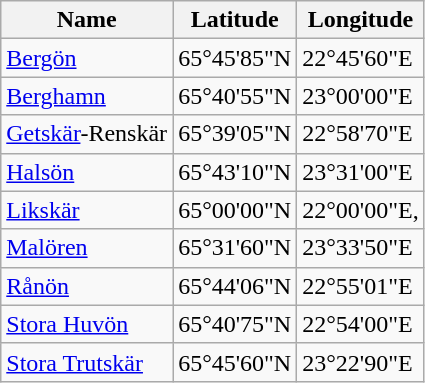<table class="wikitable sortable">
<tr>
<th>Name</th>
<th>Latitude</th>
<th>Longitude</th>
</tr>
<tr>
<td><a href='#'>Bergön</a></td>
<td>65°45'85"N</td>
<td>22°45'60"E</td>
</tr>
<tr>
<td><a href='#'>Berghamn</a></td>
<td>65°40'55"N</td>
<td>23°00'00"E</td>
</tr>
<tr>
<td><a href='#'>Getskär</a>-Renskär</td>
<td>65°39'05"N</td>
<td>22°58'70"E</td>
</tr>
<tr>
<td><a href='#'>Halsön</a></td>
<td>65°43'10"N</td>
<td>23°31'00"E</td>
</tr>
<tr>
<td><a href='#'>Likskär</a></td>
<td>65°00'00"N</td>
<td>22°00'00"E,</td>
</tr>
<tr>
<td><a href='#'>Malören</a></td>
<td>65°31'60"N</td>
<td>23°33'50"E</td>
</tr>
<tr>
<td><a href='#'>Rånön</a></td>
<td>65°44'06"N</td>
<td>22°55'01"E</td>
</tr>
<tr>
<td><a href='#'>Stora Huvön</a></td>
<td>65°40'75"N</td>
<td>22°54'00"E</td>
</tr>
<tr>
<td><a href='#'>Stora Trutskär</a></td>
<td>65°45'60"N</td>
<td>23°22'90"E</td>
</tr>
</table>
